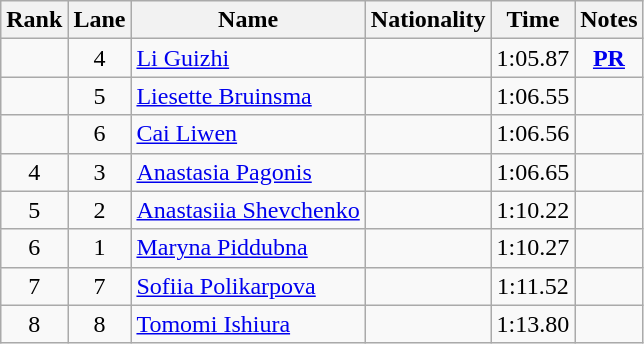<table class="wikitable sortable" style="text-align:center">
<tr>
<th>Rank</th>
<th>Lane</th>
<th>Name</th>
<th>Nationality</th>
<th>Time</th>
<th>Notes</th>
</tr>
<tr>
<td></td>
<td>4</td>
<td align=left><a href='#'>Li Guizhi</a></td>
<td align=left></td>
<td>1:05.87</td>
<td><strong><a href='#'>PR</a></strong></td>
</tr>
<tr>
<td></td>
<td>5</td>
<td align=left><a href='#'>Liesette Bruinsma</a></td>
<td align=left></td>
<td>1:06.55</td>
<td></td>
</tr>
<tr>
<td></td>
<td>6</td>
<td align=left><a href='#'>Cai Liwen</a></td>
<td align=left></td>
<td>1:06.56</td>
<td></td>
</tr>
<tr>
<td>4</td>
<td>3</td>
<td align=left><a href='#'>Anastasia Pagonis</a></td>
<td align=left></td>
<td>1:06.65</td>
<td></td>
</tr>
<tr>
<td>5</td>
<td>2</td>
<td align=left><a href='#'>Anastasiia Shevchenko</a></td>
<td align=left></td>
<td>1:10.22</td>
<td></td>
</tr>
<tr>
<td>6</td>
<td>1</td>
<td align=left><a href='#'>Maryna Piddubna</a></td>
<td align=left></td>
<td>1:10.27</td>
<td></td>
</tr>
<tr>
<td>7</td>
<td>7</td>
<td align=left><a href='#'>Sofiia Polikarpova</a></td>
<td align=left></td>
<td>1:11.52</td>
<td></td>
</tr>
<tr>
<td>8</td>
<td>8</td>
<td align=left><a href='#'>Tomomi Ishiura</a></td>
<td align=left></td>
<td>1:13.80</td>
<td></td>
</tr>
</table>
